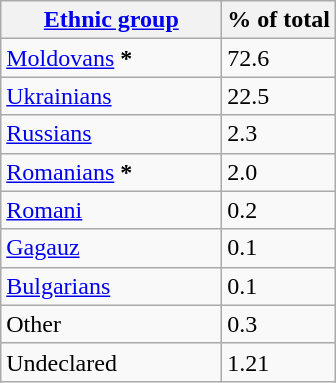<table class="wikitable sortable">
<tr>
<th style="width:140px;"><a href='#'>Ethnic group</a></th>
<th>% of total</th>
</tr>
<tr>
<td><a href='#'>Moldovans</a> <strong>*</strong></td>
<td>72.6</td>
</tr>
<tr>
<td><a href='#'>Ukrainians</a></td>
<td>22.5</td>
</tr>
<tr>
<td><a href='#'>Russians</a></td>
<td>2.3</td>
</tr>
<tr>
<td><a href='#'>Romanians</a> <strong>*</strong></td>
<td>2.0</td>
</tr>
<tr>
<td><a href='#'>Romani</a></td>
<td>0.2</td>
</tr>
<tr>
<td><a href='#'>Gagauz</a></td>
<td>0.1</td>
</tr>
<tr>
<td><a href='#'>Bulgarians</a></td>
<td>0.1</td>
</tr>
<tr>
<td>Other</td>
<td>0.3</td>
</tr>
<tr>
<td>Undeclared</td>
<td>1.21</td>
</tr>
</table>
